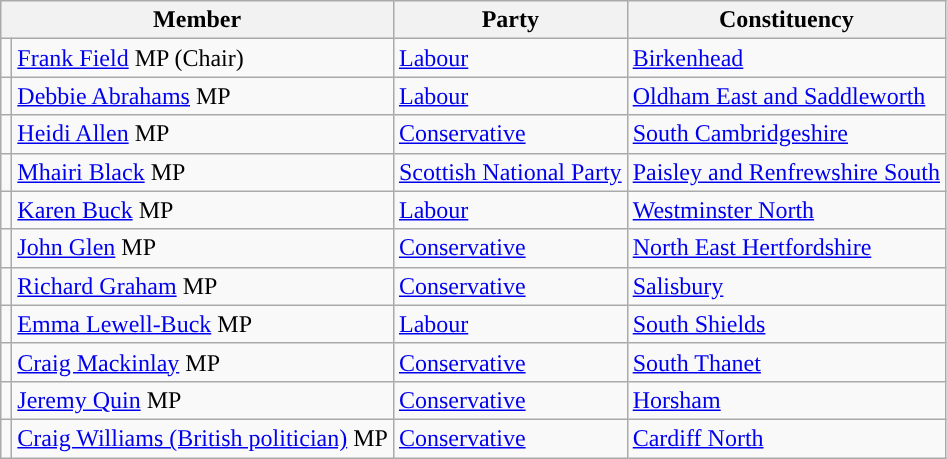<table class="wikitable">
<tr>
<th colspan="2" valign="top">Member</th>
<th valign="top">Party</th>
<th valign="top">Constituency</th>
</tr>
<tr>
<td style="color:inherit;background:"></td>
<td><a href='#'>Frank Field</a> MP (Chair)</td>
<td><a href='#'>Labour</a></td>
<td><a href='#'>Birkenhead</a></td>
</tr>
<tr>
<td style="color:inherit;background:"></td>
<td><a href='#'>Debbie Abrahams</a> MP</td>
<td><a href='#'>Labour</a></td>
<td><a href='#'>Oldham East and Saddleworth</a></td>
</tr>
<tr>
<td style="color:inherit;background:"></td>
<td><a href='#'>Heidi Allen</a> MP</td>
<td><a href='#'>Conservative</a></td>
<td><a href='#'>South Cambridgeshire</a></td>
</tr>
<tr>
<td style="color:inherit;background:"></td>
<td><a href='#'>Mhairi Black</a> MP</td>
<td><a href='#'>Scottish National Party</a></td>
<td><a href='#'>Paisley and Renfrewshire South</a></td>
</tr>
<tr>
<td style="color:inherit;background:"></td>
<td><a href='#'>Karen Buck</a> MP</td>
<td><a href='#'>Labour</a></td>
<td><a href='#'>Westminster North</a></td>
</tr>
<tr>
<td style="color:inherit;background:"></td>
<td><a href='#'>John Glen</a> MP</td>
<td><a href='#'>Conservative</a></td>
<td><a href='#'>North East Hertfordshire</a></td>
</tr>
<tr>
<td style="color:inherit;background:"></td>
<td><a href='#'>Richard Graham</a> MP</td>
<td><a href='#'>Conservative</a></td>
<td><a href='#'>Salisbury</a></td>
</tr>
<tr>
<td style="color:inherit;background:"></td>
<td><a href='#'>Emma Lewell-Buck</a> MP</td>
<td><a href='#'>Labour</a></td>
<td><a href='#'>South Shields</a></td>
</tr>
<tr>
<td style="color:inherit;background:"></td>
<td><a href='#'>Craig Mackinlay</a> MP</td>
<td><a href='#'>Conservative</a></td>
<td><a href='#'>South Thanet</a></td>
</tr>
<tr>
<td style="color:inherit;background:"></td>
<td><a href='#'>Jeremy Quin</a> MP</td>
<td><a href='#'>Conservative</a></td>
<td><a href='#'>Horsham</a></td>
</tr>
<tr>
<td style="color:inherit;background:"></td>
<td><a href='#'>Craig Williams (British politician)</a> MP</td>
<td><a href='#'>Conservative</a></td>
<td><a href='#'>Cardiff North</a></td>
</tr>
</table>
